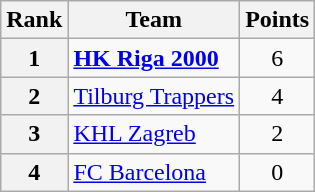<table class="wikitable" style="text-align: center;">
<tr>
<th>Rank</th>
<th>Team</th>
<th>Points</th>
</tr>
<tr>
<th>1</th>
<td style="text-align: left;"> <strong><a href='#'>HK Riga 2000</a></strong></td>
<td>6</td>
</tr>
<tr>
<th>2</th>
<td style="text-align: left;"> <a href='#'>Tilburg Trappers</a></td>
<td>4</td>
</tr>
<tr>
<th>3</th>
<td style="text-align: left;"> <a href='#'>KHL Zagreb</a></td>
<td>2</td>
</tr>
<tr>
<th>4</th>
<td style="text-align: left;"> <a href='#'>FC Barcelona</a></td>
<td>0</td>
</tr>
</table>
